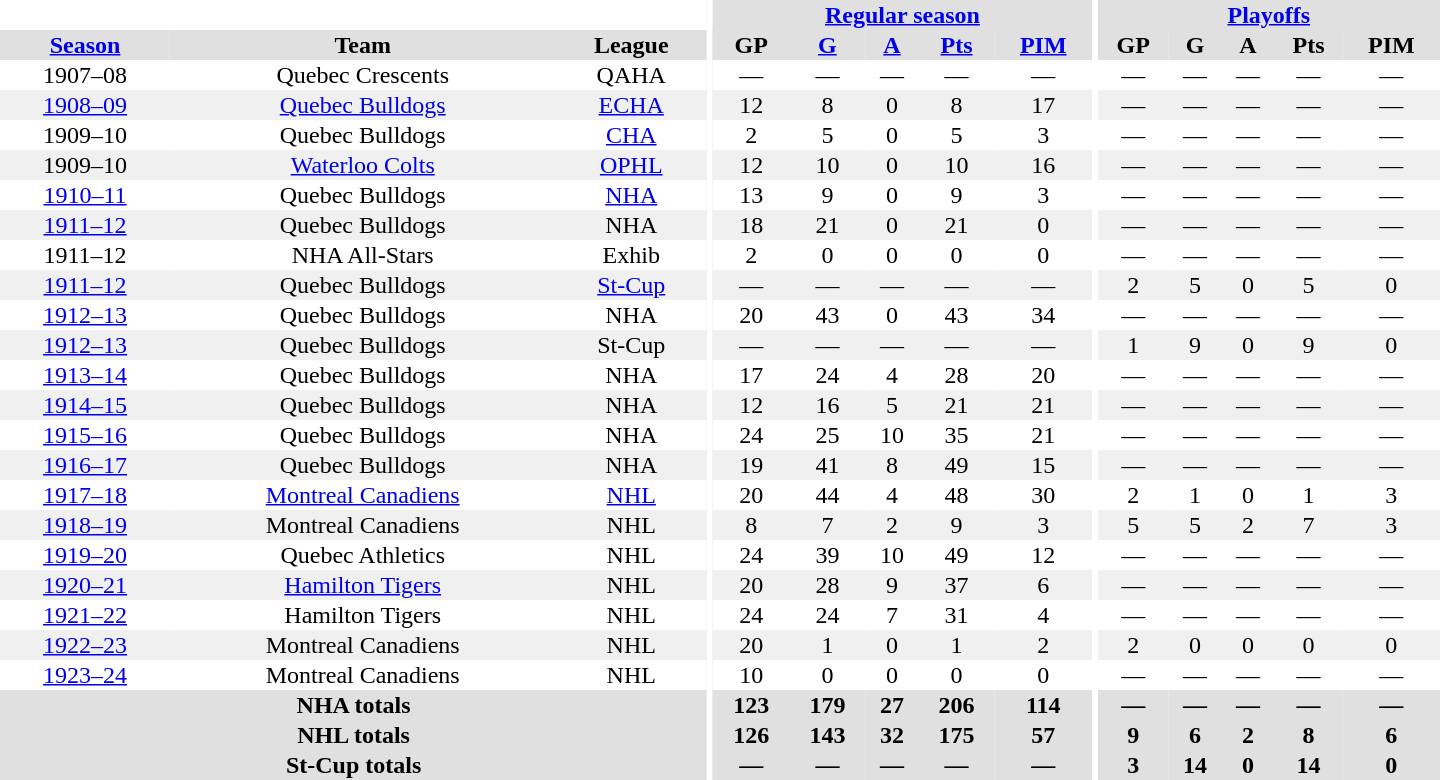<table border="0" cellpadding="1" cellspacing="0" style="text-align:center; width:60em">
<tr bgcolor="#e0e0e0">
<th colspan="3" bgcolor="#ffffff"></th>
<th rowspan="100" bgcolor="#ffffff"></th>
<th colspan="5"><a href='#'>Regular season</a></th>
<th rowspan="100" bgcolor="#ffffff"></th>
<th colspan="5"><a href='#'>Playoffs</a></th>
</tr>
<tr bgcolor="#e0e0e0">
<th><a href='#'>Season</a></th>
<th>Team</th>
<th>League</th>
<th>GP</th>
<th><a href='#'>G</a></th>
<th><a href='#'>A</a></th>
<th><a href='#'>Pts</a></th>
<th><a href='#'>PIM</a></th>
<th>GP</th>
<th>G</th>
<th>A</th>
<th>Pts</th>
<th>PIM</th>
</tr>
<tr>
<td>1907–08</td>
<td>Quebec Crescents</td>
<td>QAHA</td>
<td>—</td>
<td>—</td>
<td>—</td>
<td>—</td>
<td>—</td>
<td>—</td>
<td>—</td>
<td>—</td>
<td>—</td>
<td>—</td>
</tr>
<tr bgcolor="#f0f0f0">
<td><a href='#'>1908–09</a></td>
<td><a href='#'>Quebec Bulldogs</a></td>
<td><a href='#'>ECHA</a></td>
<td>12</td>
<td>8</td>
<td>0</td>
<td>8</td>
<td>17</td>
<td>—</td>
<td>—</td>
<td>—</td>
<td>—</td>
<td>—</td>
</tr>
<tr>
<td>1909–10</td>
<td>Quebec Bulldogs</td>
<td><a href='#'>CHA</a></td>
<td>2</td>
<td>5</td>
<td>0</td>
<td>5</td>
<td>3</td>
<td>—</td>
<td>—</td>
<td>—</td>
<td>—</td>
<td>—</td>
</tr>
<tr bgcolor="#f0f0f0">
<td>1909–10</td>
<td><a href='#'>Waterloo Colts</a></td>
<td><a href='#'>OPHL</a></td>
<td>12</td>
<td>10</td>
<td>0</td>
<td>10</td>
<td>16</td>
<td>—</td>
<td>—</td>
<td>—</td>
<td>—</td>
<td>—</td>
</tr>
<tr>
<td><a href='#'>1910–11</a></td>
<td>Quebec Bulldogs</td>
<td><a href='#'>NHA</a></td>
<td>13</td>
<td>9</td>
<td>0</td>
<td>9</td>
<td>3</td>
<td>—</td>
<td>—</td>
<td>—</td>
<td>—</td>
<td>—</td>
</tr>
<tr bgcolor="#f0f0f0">
<td><a href='#'>1911–12</a></td>
<td>Quebec Bulldogs</td>
<td>NHA</td>
<td>18</td>
<td>21</td>
<td>0</td>
<td>21</td>
<td>0</td>
<td>—</td>
<td>—</td>
<td>—</td>
<td>—</td>
<td>—</td>
</tr>
<tr>
<td>1911–12</td>
<td>NHA All-Stars</td>
<td>Exhib</td>
<td>2</td>
<td>0</td>
<td>0</td>
<td>0</td>
<td>0</td>
<td>—</td>
<td>—</td>
<td>—</td>
<td>—</td>
<td>—</td>
</tr>
<tr bgcolor="#f0f0f0">
<td><a href='#'>1911–12</a></td>
<td>Quebec Bulldogs</td>
<td><a href='#'>St-Cup</a></td>
<td>—</td>
<td>—</td>
<td>—</td>
<td>—</td>
<td>—</td>
<td>2</td>
<td>5</td>
<td>0</td>
<td>5</td>
<td>0</td>
</tr>
<tr>
<td><a href='#'>1912–13</a></td>
<td>Quebec Bulldogs</td>
<td>NHA</td>
<td>20</td>
<td>43</td>
<td>0</td>
<td>43</td>
<td>34</td>
<td>—</td>
<td>—</td>
<td>—</td>
<td>—</td>
<td>—</td>
</tr>
<tr bgcolor="#f0f0f0">
<td><a href='#'>1912–13</a></td>
<td>Quebec Bulldogs</td>
<td>St-Cup</td>
<td>—</td>
<td>—</td>
<td>—</td>
<td>—</td>
<td>—</td>
<td>1</td>
<td>9</td>
<td>0</td>
<td>9</td>
<td>0</td>
</tr>
<tr>
<td><a href='#'>1913–14</a></td>
<td>Quebec Bulldogs</td>
<td>NHA</td>
<td>17</td>
<td>24</td>
<td>4</td>
<td>28</td>
<td>20</td>
<td>—</td>
<td>—</td>
<td>—</td>
<td>—</td>
<td>—</td>
</tr>
<tr bgcolor="#f0f0f0">
<td><a href='#'>1914–15</a></td>
<td>Quebec Bulldogs</td>
<td>NHA</td>
<td>12</td>
<td>16</td>
<td>5</td>
<td>21</td>
<td>21</td>
<td>—</td>
<td>—</td>
<td>—</td>
<td>—</td>
<td>—</td>
</tr>
<tr>
<td><a href='#'>1915–16</a></td>
<td>Quebec Bulldogs</td>
<td>NHA</td>
<td>24</td>
<td>25</td>
<td>10</td>
<td>35</td>
<td>21</td>
<td>—</td>
<td>—</td>
<td>—</td>
<td>—</td>
<td>—</td>
</tr>
<tr bgcolor="#f0f0f0">
<td><a href='#'>1916–17</a></td>
<td>Quebec Bulldogs</td>
<td>NHA</td>
<td>19</td>
<td>41</td>
<td>8</td>
<td>49</td>
<td>15</td>
<td>—</td>
<td>—</td>
<td>—</td>
<td>—</td>
<td>—</td>
</tr>
<tr>
<td><a href='#'>1917–18</a></td>
<td><a href='#'>Montreal Canadiens</a></td>
<td><a href='#'>NHL</a></td>
<td>20</td>
<td>44</td>
<td>4</td>
<td>48</td>
<td>30</td>
<td>2</td>
<td>1</td>
<td>0</td>
<td>1</td>
<td>3</td>
</tr>
<tr bgcolor="#f0f0f0">
<td><a href='#'>1918–19</a></td>
<td>Montreal Canadiens</td>
<td>NHL</td>
<td>8</td>
<td>7</td>
<td>2</td>
<td>9</td>
<td>3</td>
<td>5</td>
<td>5</td>
<td>2</td>
<td>7</td>
<td>3</td>
</tr>
<tr>
<td><a href='#'>1919–20</a></td>
<td>Quebec Athletics</td>
<td>NHL</td>
<td>24</td>
<td>39</td>
<td>10</td>
<td>49</td>
<td>12</td>
<td>—</td>
<td>—</td>
<td>—</td>
<td>—</td>
<td>—</td>
</tr>
<tr bgcolor="#f0f0f0">
<td><a href='#'>1920–21</a></td>
<td><a href='#'>Hamilton Tigers</a></td>
<td>NHL</td>
<td>20</td>
<td>28</td>
<td>9</td>
<td>37</td>
<td>6</td>
<td>—</td>
<td>—</td>
<td>—</td>
<td>—</td>
<td>—</td>
</tr>
<tr>
<td><a href='#'>1921–22</a></td>
<td>Hamilton Tigers</td>
<td>NHL</td>
<td>24</td>
<td>24</td>
<td>7</td>
<td>31</td>
<td>4</td>
<td>—</td>
<td>—</td>
<td>—</td>
<td>—</td>
<td>—</td>
</tr>
<tr bgcolor="#f0f0f0">
<td><a href='#'>1922–23</a></td>
<td>Montreal Canadiens</td>
<td>NHL</td>
<td>20</td>
<td>1</td>
<td>0</td>
<td>1</td>
<td>2</td>
<td>2</td>
<td>0</td>
<td>0</td>
<td>0</td>
<td>0</td>
</tr>
<tr>
<td><a href='#'>1923–24</a></td>
<td>Montreal Canadiens</td>
<td>NHL</td>
<td>10</td>
<td>0</td>
<td>0</td>
<td>0</td>
<td>0</td>
<td>—</td>
<td>—</td>
<td>—</td>
<td>—</td>
<td>—</td>
</tr>
<tr bgcolor="#e0e0e0">
<th colspan="3">NHA totals</th>
<th>123</th>
<th>179</th>
<th>27</th>
<th>206</th>
<th>114</th>
<th>—</th>
<th>—</th>
<th>—</th>
<th>—</th>
<th>—</th>
</tr>
<tr bgcolor="#e0e0e0">
<th colspan="3">NHL totals</th>
<th>126</th>
<th>143</th>
<th>32</th>
<th>175</th>
<th>57</th>
<th>9</th>
<th>6</th>
<th>2</th>
<th>8</th>
<th>6</th>
</tr>
<tr bgcolor="#e0e0e0">
<th colspan="3">St-Cup totals</th>
<th>—</th>
<th>—</th>
<th>—</th>
<th>—</th>
<th>—</th>
<th>3</th>
<th>14</th>
<th>0</th>
<th>14</th>
<th>0</th>
</tr>
</table>
